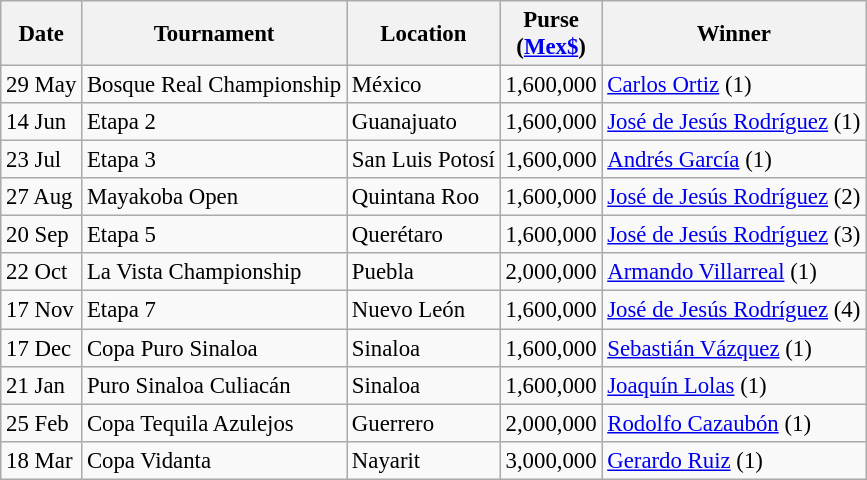<table class="wikitable" style="font-size:95%">
<tr>
<th>Date</th>
<th>Tournament</th>
<th>Location</th>
<th>Purse<br>(<a href='#'>Mex$</a>)</th>
<th>Winner</th>
</tr>
<tr>
<td>29 May</td>
<td>Bosque Real Championship</td>
<td>México</td>
<td align=right>1,600,000</td>
<td> <a href='#'>Carlos Ortiz</a> (1)</td>
</tr>
<tr>
<td>14 Jun</td>
<td>Etapa 2</td>
<td>Guanajuato</td>
<td align=right>1,600,000</td>
<td> <a href='#'>José de Jesús Rodríguez</a> (1)</td>
</tr>
<tr>
<td>23 Jul</td>
<td>Etapa 3</td>
<td>San Luis Potosí</td>
<td align=right>1,600,000</td>
<td> <a href='#'>Andrés García</a> (1)</td>
</tr>
<tr>
<td>27 Aug</td>
<td>Mayakoba Open</td>
<td>Quintana Roo</td>
<td align=right>1,600,000</td>
<td> <a href='#'>José de Jesús Rodríguez</a> (2)</td>
</tr>
<tr>
<td>20 Sep</td>
<td>Etapa 5</td>
<td>Querétaro</td>
<td align=right>1,600,000</td>
<td> <a href='#'>José de Jesús Rodríguez</a> (3)</td>
</tr>
<tr>
<td>22 Oct</td>
<td>La Vista Championship</td>
<td>Puebla</td>
<td align=right>2,000,000</td>
<td> <a href='#'>Armando Villarreal</a> (1)</td>
</tr>
<tr>
<td>17 Nov</td>
<td>Etapa 7</td>
<td>Nuevo León</td>
<td align=right>1,600,000</td>
<td> <a href='#'>José de Jesús Rodríguez</a> (4)</td>
</tr>
<tr>
<td>17 Dec</td>
<td>Copa Puro Sinaloa</td>
<td>Sinaloa</td>
<td align=right>1,600,000</td>
<td> <a href='#'>Sebastián Vázquez</a> (1)</td>
</tr>
<tr>
<td>21 Jan</td>
<td>Puro Sinaloa Culiacán</td>
<td>Sinaloa</td>
<td align=right>1,600,000</td>
<td> <a href='#'>Joaquín Lolas</a> (1)</td>
</tr>
<tr>
<td>25 Feb</td>
<td>Copa Tequila Azulejos</td>
<td>Guerrero</td>
<td align=right>2,000,000</td>
<td> <a href='#'>Rodolfo Cazaubón</a> (1)</td>
</tr>
<tr>
<td>18 Mar</td>
<td>Copa Vidanta</td>
<td>Nayarit</td>
<td align=right>3,000,000</td>
<td> <a href='#'>Gerardo Ruiz</a> (1)</td>
</tr>
</table>
